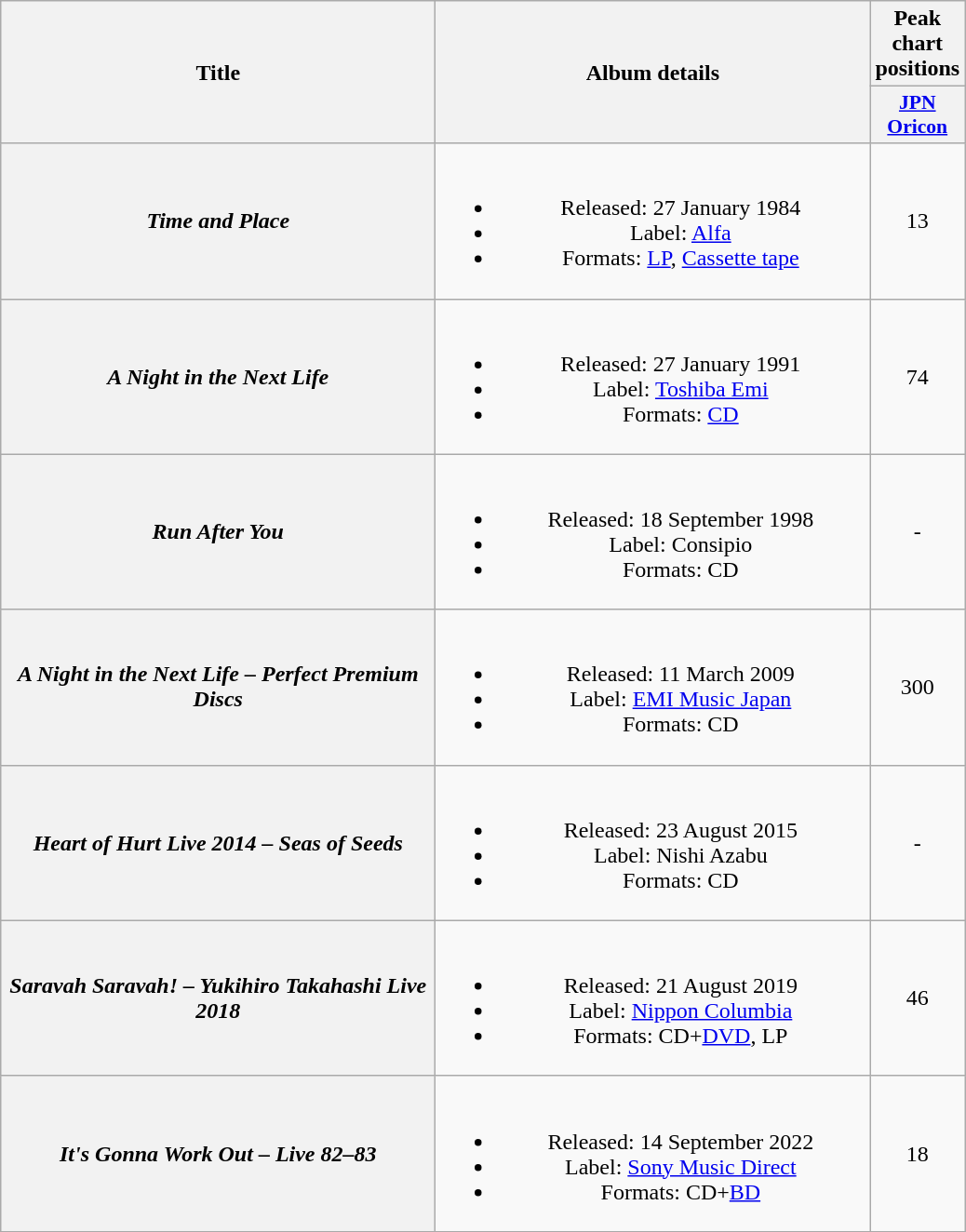<table class="wikitable plainrowheaders" style="text-align:center;">
<tr>
<th scope="col" rowspan="2" style="width:19em;">Title</th>
<th scope="col" rowspan="2" style="width:19em;">Album details</th>
<th scope="col">Peak chart positions</th>
</tr>
<tr>
<th scope="col" style="width:2.9em;font-size:90%;"><a href='#'>JPN<br>Oricon</a><br></th>
</tr>
<tr>
<th scope="row"><em>Time and Place</em></th>
<td><br><ul><li>Released: 27 January 1984</li><li>Label: <a href='#'>Alfa</a></li><li>Formats: <a href='#'>LP</a>, <a href='#'>Cassette tape</a></li></ul></td>
<td>13</td>
</tr>
<tr>
<th scope="row"><em>A Night in the Next Life</em></th>
<td><br><ul><li>Released: 27 January 1991</li><li>Label: <a href='#'>Toshiba Emi</a></li><li>Formats: <a href='#'>CD</a></li></ul></td>
<td>74</td>
</tr>
<tr>
<th scope="row"><em>Run After You</em></th>
<td><br><ul><li>Released: 18 September 1998</li><li>Label: Consipio</li><li>Formats: CD</li></ul></td>
<td>-</td>
</tr>
<tr>
<th scope="row"><em>A Night in the Next Life – Perfect Premium Discs</em></th>
<td><br><ul><li>Released: 11 March 2009</li><li>Label: <a href='#'>EMI Music Japan</a></li><li>Formats: CD</li></ul></td>
<td>300</td>
</tr>
<tr>
<th scope="row"><em>Heart of Hurt Live 2014 – Seas of Seeds</em></th>
<td><br><ul><li>Released: 23 August 2015</li><li>Label: Nishi Azabu</li><li>Formats: CD</li></ul></td>
<td>-</td>
</tr>
<tr>
<th scope="row"><em>Saravah Saravah! – Yukihiro Takahashi Live 2018</em></th>
<td><br><ul><li>Released: 21 August 2019</li><li>Label: <a href='#'>Nippon Columbia</a></li><li>Formats: CD+<a href='#'>DVD</a>, LP</li></ul></td>
<td>46</td>
</tr>
<tr>
<th scope="row"><em>It's Gonna Work Out – Live 82–83</em></th>
<td><br><ul><li>Released: 14 September 2022</li><li>Label: <a href='#'>Sony Music Direct</a></li><li>Formats: CD+<a href='#'>BD</a></li></ul></td>
<td>18</td>
</tr>
<tr>
</tr>
</table>
